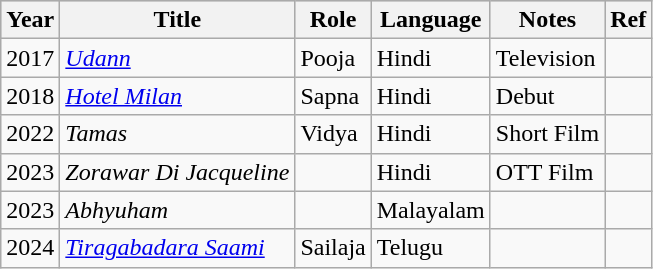<table class="wikitable plainrowheaders sortable">
<tr style="background:#ccc; text-align:center;">
<th scope="col">Year</th>
<th scope="col">Title</th>
<th scope="col">Role</th>
<th scope="col" class="sortable">Language</th>
<th scope="col" class="sortable">Notes</th>
<th scope="col" class="sortable">Ref</th>
</tr>
<tr>
<td>2017</td>
<td><em><a href='#'>Udann</a></em></td>
<td>Pooja</td>
<td>Hindi</td>
<td>Television</td>
<td></td>
</tr>
<tr>
<td>2018</td>
<td><em><a href='#'>Hotel Milan</a></em></td>
<td>Sapna</td>
<td>Hindi</td>
<td>Debut</td>
<td></td>
</tr>
<tr>
<td>2022</td>
<td><em>Tamas</em></td>
<td>Vidya</td>
<td>Hindi</td>
<td>Short Film</td>
<td></td>
</tr>
<tr>
<td>2023</td>
<td><em>Zorawar Di Jacqueline</em></td>
<td></td>
<td>Hindi</td>
<td>OTT Film</td>
<td></td>
</tr>
<tr>
<td>2023</td>
<td><em>Abhyuham</em></td>
<td></td>
<td>Malayalam</td>
<td></td>
<td></td>
</tr>
<tr>
<td>2024</td>
<td><em><a href='#'>Tiragabadara Saami</a></em></td>
<td>Sailaja</td>
<td>Telugu</td>
<td></td>
<td></td>
</tr>
</table>
